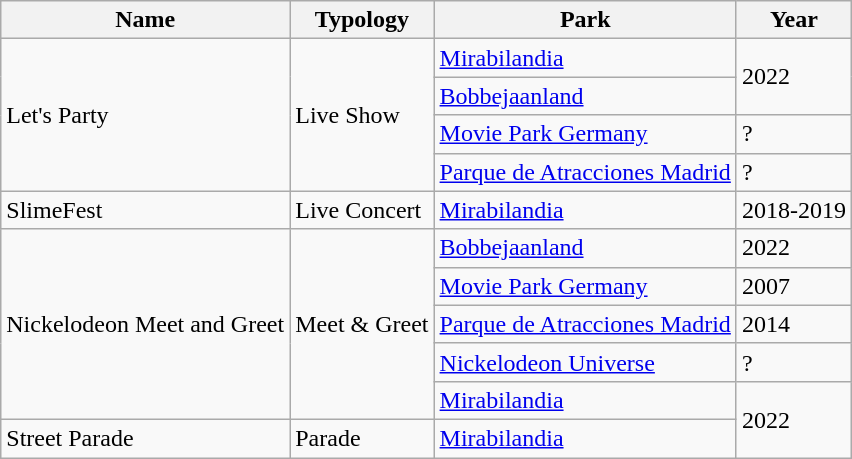<table class="wikitable">
<tr>
<th>Name</th>
<th>Typology</th>
<th>Park</th>
<th>Year</th>
</tr>
<tr>
<td rowspan="4">Let's Party</td>
<td rowspan="4">Live Show</td>
<td><a href='#'>Mirabilandia</a></td>
<td rowspan="2">2022</td>
</tr>
<tr>
<td><a href='#'>Bobbejaanland</a></td>
</tr>
<tr>
<td><a href='#'>Movie Park Germany</a></td>
<td>?</td>
</tr>
<tr>
<td><a href='#'>Parque de Atracciones Madrid</a></td>
<td>?</td>
</tr>
<tr>
<td>SlimeFest</td>
<td>Live Concert</td>
<td rowspan="2"><a href='#'>Mirabilandia</a></td>
<td>2018-2019</td>
</tr>
<tr>
<td rowspan="6">Nickelodeon Meet and Greet</td>
<td rowspan="6">Meet & Greet</td>
<td rowspan="2">2022</td>
</tr>
<tr>
<td><a href='#'>Bobbejaanland</a></td>
</tr>
<tr>
<td><a href='#'>Movie Park Germany</a></td>
<td>2007</td>
</tr>
<tr>
<td><a href='#'>Parque de Atracciones Madrid</a></td>
<td>2014</td>
</tr>
<tr>
<td><a href='#'>Nickelodeon Universe</a></td>
<td>?</td>
</tr>
<tr>
<td><a href='#'>Mirabilandia</a></td>
<td rowspan="2">2022</td>
</tr>
<tr>
<td>Street Parade</td>
<td>Parade</td>
<td><a href='#'>Mirabilandia</a></td>
</tr>
</table>
